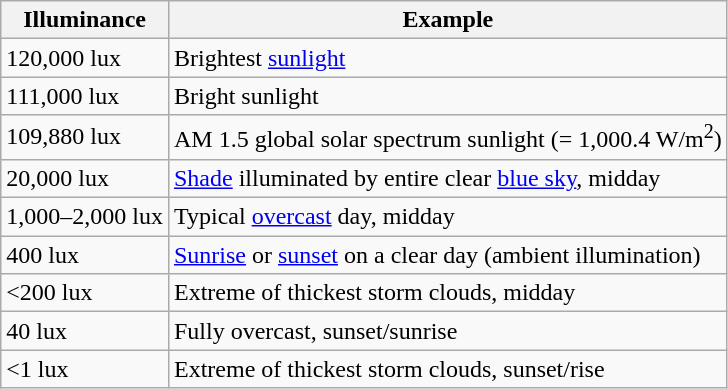<table class="wikitable">
<tr>
<th>Illuminance</th>
<th>Example</th>
</tr>
<tr>
<td>120,000 lux</td>
<td>Brightest <a href='#'>sunlight</a></td>
</tr>
<tr>
<td>111,000 lux</td>
<td>Bright sunlight</td>
</tr>
<tr>
<td>109,880 lux</td>
<td>AM 1.5 global solar spectrum sunlight (= 1,000.4 W/m<sup>2</sup>)</td>
</tr>
<tr>
<td>20,000 lux</td>
<td><a href='#'>Shade</a> illuminated by entire clear <a href='#'>blue sky</a>, midday</td>
</tr>
<tr>
<td>1,000–2,000 lux</td>
<td>Typical <a href='#'>overcast</a> day, midday</td>
</tr>
<tr>
<td>400 lux</td>
<td><a href='#'>Sunrise</a> or <a href='#'>sunset</a> on a clear day (ambient illumination)</td>
</tr>
<tr>
<td><200 lux</td>
<td>Extreme of thickest storm clouds, midday</td>
</tr>
<tr>
<td>40 lux</td>
<td>Fully overcast, sunset/sunrise</td>
</tr>
<tr>
<td><1 lux</td>
<td>Extreme of thickest storm clouds, sunset/rise</td>
</tr>
</table>
